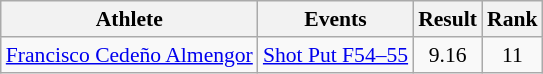<table class=wikitable style="font-size:90%">
<tr align=center>
<th scope="col">Athlete</th>
<th scope="col">Events</th>
<th scope="col">Result</th>
<th scope="col">Rank</th>
</tr>
<tr align=center>
<td align=left><a href='#'>Francisco Cedeño Almengor</a></td>
<td align=left><a href='#'>Shot Put F54–55</a></td>
<td>9.16</td>
<td>11</td>
</tr>
</table>
